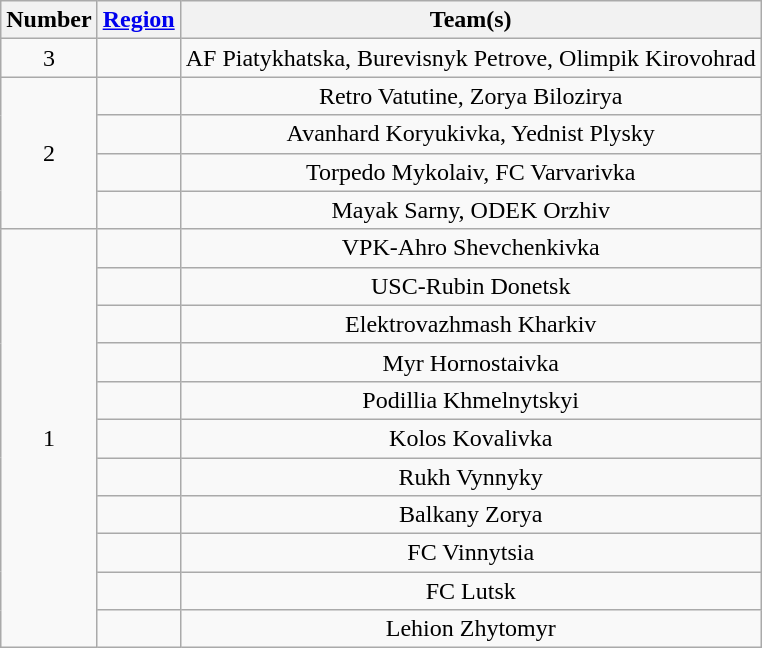<table class="wikitable" style="text-align:center">
<tr>
<th>Number</th>
<th><a href='#'>Region</a></th>
<th>Team(s)</th>
</tr>
<tr>
<td rowspan="1">3</td>
<td align="left"></td>
<td>AF Piatykhatska, Burevisnyk Petrove, Olimpik Kirovohrad</td>
</tr>
<tr>
<td rowspan="4">2</td>
<td align="left"></td>
<td>Retro Vatutine, Zorya Bilozirya</td>
</tr>
<tr>
<td align="left"></td>
<td>Avanhard Koryukivka, Yednist Plysky</td>
</tr>
<tr>
<td align="left"></td>
<td>Torpedo Mykolaiv, FC Varvarivka</td>
</tr>
<tr>
<td align="left"></td>
<td>Mayak Sarny, ODEK Orzhiv</td>
</tr>
<tr>
<td rowspan="13">1</td>
<td align="left"></td>
<td>VPK-Ahro Shevchenkivka</td>
</tr>
<tr>
<td align="left"></td>
<td>USC-Rubin Donetsk</td>
</tr>
<tr>
<td align="left"></td>
<td>Elektrovazhmash Kharkiv</td>
</tr>
<tr>
<td align="left"></td>
<td>Myr Hornostaivka</td>
</tr>
<tr>
<td align="left"></td>
<td>Podillia Khmelnytskyi</td>
</tr>
<tr>
<td align="left"></td>
<td>Kolos Kovalivka</td>
</tr>
<tr>
<td align="left"></td>
<td>Rukh Vynnyky</td>
</tr>
<tr>
<td align="left"></td>
<td>Balkany Zorya</td>
</tr>
<tr>
<td align="left"></td>
<td>FC Vinnytsia</td>
</tr>
<tr>
<td align="left"></td>
<td>FC Lutsk</td>
</tr>
<tr>
<td align="left"></td>
<td>Lehion Zhytomyr</td>
</tr>
</table>
